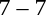<table style="text-align:center">
<tr>
<th width=200></th>
<th width=100></th>
<th width=200></th>
</tr>
<tr>
<td align=right><strong></strong></td>
<td>7 – 7</td>
<td align=left><strong></strong></td>
</tr>
</table>
